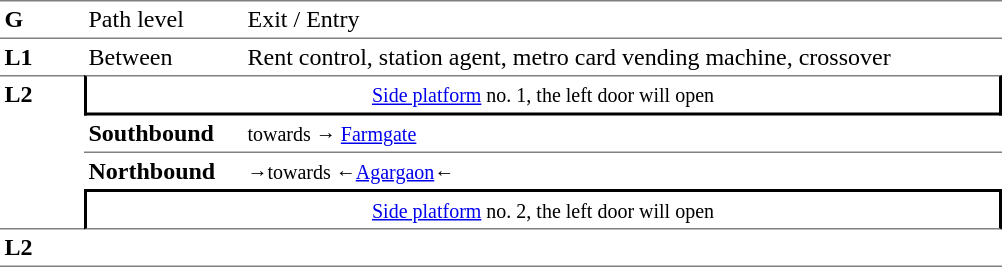<table table border=0 cellspacing=0 cellpadding=3>
<tr>
<td style="border-bottom:solid 1px gray;border-top:solid 1px gray;" width=50 valign=top><strong>G</strong></td>
<td style="border-top:solid 1px gray;border-bottom:solid 1px gray;" width=100 valign=top>Path level</td>
<td style="border-top:solid 1px gray;border-bottom:solid 1px gray;" width=500 valign=top>Exit / Entry</td>
</tr>
<tr>
<td valign=top><strong>L1</strong></td>
<td valign=top>Between</td>
<td valign=top>Rent control, station agent, metro card vending machine, crossover<br></td>
</tr>
<tr>
<td style="border-top:solid 1px gray;border-bottom:solid 1px gray;" width=50 rowspan=4 valign=top><strong>L2</strong></td>
<td style="border-top:solid 1px gray;border-right:solid 2px black;border-left:solid 2px black;border-bottom:solid 2px black;text-align:center;" colspan=2><small><a href='#'>Side platform</a> no. 1, the left door will open</small></td>
</tr>
<tr>
<td style="border-bottom:solid 1px gray;" width=100><span><strong>Southbound</strong></span></td>
<td style="border-bottom:solid 1px gray;" width=500><small>towards → <a href='#'>Farmgate</a></small></td>
</tr>
<tr>
<td><span><strong>Northbound </strong></span></td>
<td><small><span>→</span>towards ←<a href='#'>Agargaon</a>←</small></td>
</tr>
<tr>
<td style="border-top:solid 2px black;border-right:solid 2px black;border-left:solid 2px black;border-bottom:solid 1px gray;text-align:center;" colspan=2><small><a href='#'>Side platform</a> no. 2, the left door will open</small></td>
</tr>
<tr>
<td style="border-bottom:solid 1px gray;" width=50 rowspan=2 valign=top><strong>L2</strong></td>
<td style="border-bottom:solid 1px gray;" width=100></td>
<td style="border-bottom:solid 1px gray;" width=500></td>
</tr>
<tr>
</tr>
</table>
